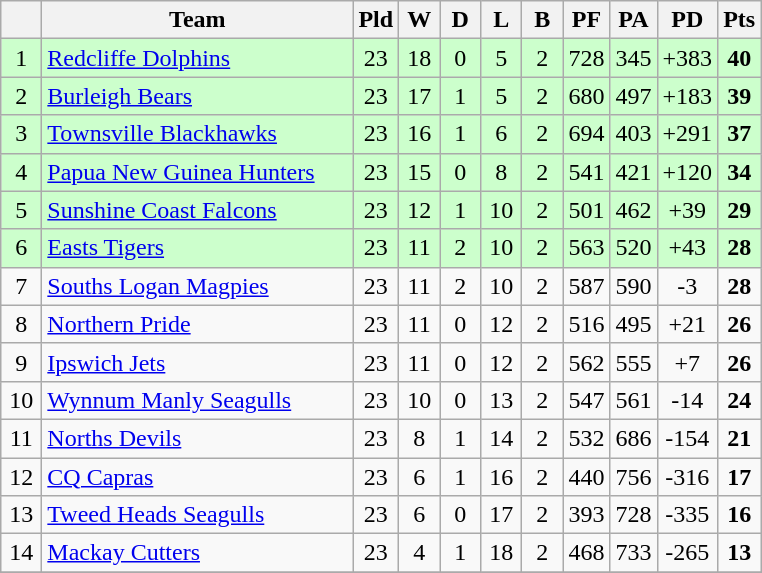<table class="wikitable" style="text-align:center;">
<tr>
<th width=20 abbr="Position"></th>
<th width=200>Team</th>
<th width=20 abbr="Played">Pld</th>
<th width=20 abbr="Won">W</th>
<th width=20 abbr="Drawn">D</th>
<th width=20 abbr="Lost">L</th>
<th width=20 abbr="Bye">B</th>
<th width=20 abbr="Points for">PF</th>
<th width=20 abbr="Points against">PA</th>
<th width=20 abbr="Points difference">PD</th>
<th width=20 abbr="Points">Pts</th>
</tr>
<tr style="background: #ccffcc;">
<td>1</td>
<td style="text-align:left;"> <a href='#'>Redcliffe Dolphins</a></td>
<td>23</td>
<td>18</td>
<td>0</td>
<td>5</td>
<td>2</td>
<td>728</td>
<td>345</td>
<td>+383</td>
<td><strong>40</strong></td>
</tr>
<tr style="background: #ccffcc;">
<td>2</td>
<td style="text-align:left;"> <a href='#'>Burleigh Bears</a></td>
<td>23</td>
<td>17</td>
<td>1</td>
<td>5</td>
<td>2</td>
<td>680</td>
<td>497</td>
<td>+183</td>
<td><strong>39</strong></td>
</tr>
<tr style="background: #ccffcc;">
<td>3</td>
<td style="text-align:left;"> <a href='#'>Townsville Blackhawks</a></td>
<td>23</td>
<td>16</td>
<td>1</td>
<td>6</td>
<td>2</td>
<td>694</td>
<td>403</td>
<td>+291</td>
<td><strong>37</strong></td>
</tr>
<tr style="background: #ccffcc;">
<td>4</td>
<td style="text-align:left;"> <a href='#'>Papua New Guinea Hunters</a></td>
<td>23</td>
<td>15</td>
<td>0</td>
<td>8</td>
<td>2</td>
<td>541</td>
<td>421</td>
<td>+120</td>
<td><strong>34</strong></td>
</tr>
<tr style="background: #ccffcc;">
<td>5</td>
<td style="text-align:left;"> <a href='#'>Sunshine Coast Falcons</a></td>
<td>23</td>
<td>12</td>
<td>1</td>
<td>10</td>
<td>2</td>
<td>501</td>
<td>462</td>
<td>+39</td>
<td><strong>29</strong></td>
</tr>
<tr style="background: #ccffcc;">
<td>6</td>
<td style="text-align:left;"> <a href='#'>Easts Tigers</a></td>
<td>23</td>
<td>11</td>
<td>2</td>
<td>10</td>
<td>2</td>
<td>563</td>
<td>520</td>
<td>+43</td>
<td><strong>28</strong></td>
</tr>
<tr>
<td>7</td>
<td style="text-align:left;"> <a href='#'>Souths Logan Magpies</a></td>
<td>23</td>
<td>11</td>
<td>2</td>
<td>10</td>
<td>2</td>
<td>587</td>
<td>590</td>
<td>-3</td>
<td><strong>28</strong></td>
</tr>
<tr>
<td>8</td>
<td style="text-align:left;"> <a href='#'>Northern Pride</a></td>
<td>23</td>
<td>11</td>
<td>0</td>
<td>12</td>
<td>2</td>
<td>516</td>
<td>495</td>
<td>+21</td>
<td><strong>26</strong></td>
</tr>
<tr>
<td>9</td>
<td style="text-align:left;"> <a href='#'>Ipswich Jets</a></td>
<td>23</td>
<td>11</td>
<td>0</td>
<td>12</td>
<td>2</td>
<td>562</td>
<td>555</td>
<td>+7</td>
<td><strong>26</strong></td>
</tr>
<tr>
<td>10</td>
<td style="text-align:left;"> <a href='#'>Wynnum Manly Seagulls</a></td>
<td>23</td>
<td>10</td>
<td>0</td>
<td>13</td>
<td>2</td>
<td>547</td>
<td>561</td>
<td>-14</td>
<td><strong>24</strong></td>
</tr>
<tr>
<td>11</td>
<td style="text-align:left;"> <a href='#'>Norths Devils</a></td>
<td>23</td>
<td>8</td>
<td>1</td>
<td>14</td>
<td>2</td>
<td>532</td>
<td>686</td>
<td>-154</td>
<td><strong>21</strong></td>
</tr>
<tr>
<td>12</td>
<td style="text-align:left;"> <a href='#'>CQ Capras</a></td>
<td>23</td>
<td>6</td>
<td>1</td>
<td>16</td>
<td>2</td>
<td>440</td>
<td>756</td>
<td>-316</td>
<td><strong>17</strong></td>
</tr>
<tr>
<td>13</td>
<td style="text-align:left;"> <a href='#'>Tweed Heads Seagulls</a></td>
<td>23</td>
<td>6</td>
<td>0</td>
<td>17</td>
<td>2</td>
<td>393</td>
<td>728</td>
<td>-335</td>
<td><strong>16</strong></td>
</tr>
<tr>
<td>14</td>
<td style="text-align:left;"> <a href='#'>Mackay Cutters</a></td>
<td>23</td>
<td>4</td>
<td>1</td>
<td>18</td>
<td>2</td>
<td>468</td>
<td>733</td>
<td>-265</td>
<td><strong>13</strong></td>
</tr>
<tr>
</tr>
</table>
